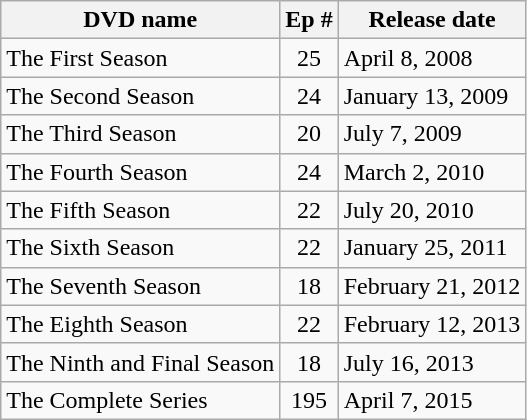<table class="wikitable">
<tr>
<th>DVD name</th>
<th>Ep #</th>
<th>Release date</th>
</tr>
<tr>
<td>The First Season</td>
<td align="center">25</td>
<td>April 8, 2008</td>
</tr>
<tr>
<td>The Second Season</td>
<td align="center">24</td>
<td>January 13, 2009</td>
</tr>
<tr>
<td>The Third Season</td>
<td align="center">20</td>
<td>July 7, 2009</td>
</tr>
<tr>
<td>The Fourth Season</td>
<td align="center">24</td>
<td>March 2, 2010</td>
</tr>
<tr>
<td>The Fifth Season</td>
<td align="center">22</td>
<td>July 20, 2010</td>
</tr>
<tr>
<td>The Sixth Season</td>
<td align="center">22</td>
<td>January 25, 2011</td>
</tr>
<tr>
<td>The Seventh Season</td>
<td align="center">18</td>
<td>February 21, 2012</td>
</tr>
<tr>
<td>The Eighth Season</td>
<td align="center">22</td>
<td>February 12, 2013</td>
</tr>
<tr>
<td>The Ninth and Final Season</td>
<td align="center">18</td>
<td>July 16, 2013</td>
</tr>
<tr>
<td>The Complete Series</td>
<td align="center">195</td>
<td>April 7, 2015</td>
</tr>
</table>
